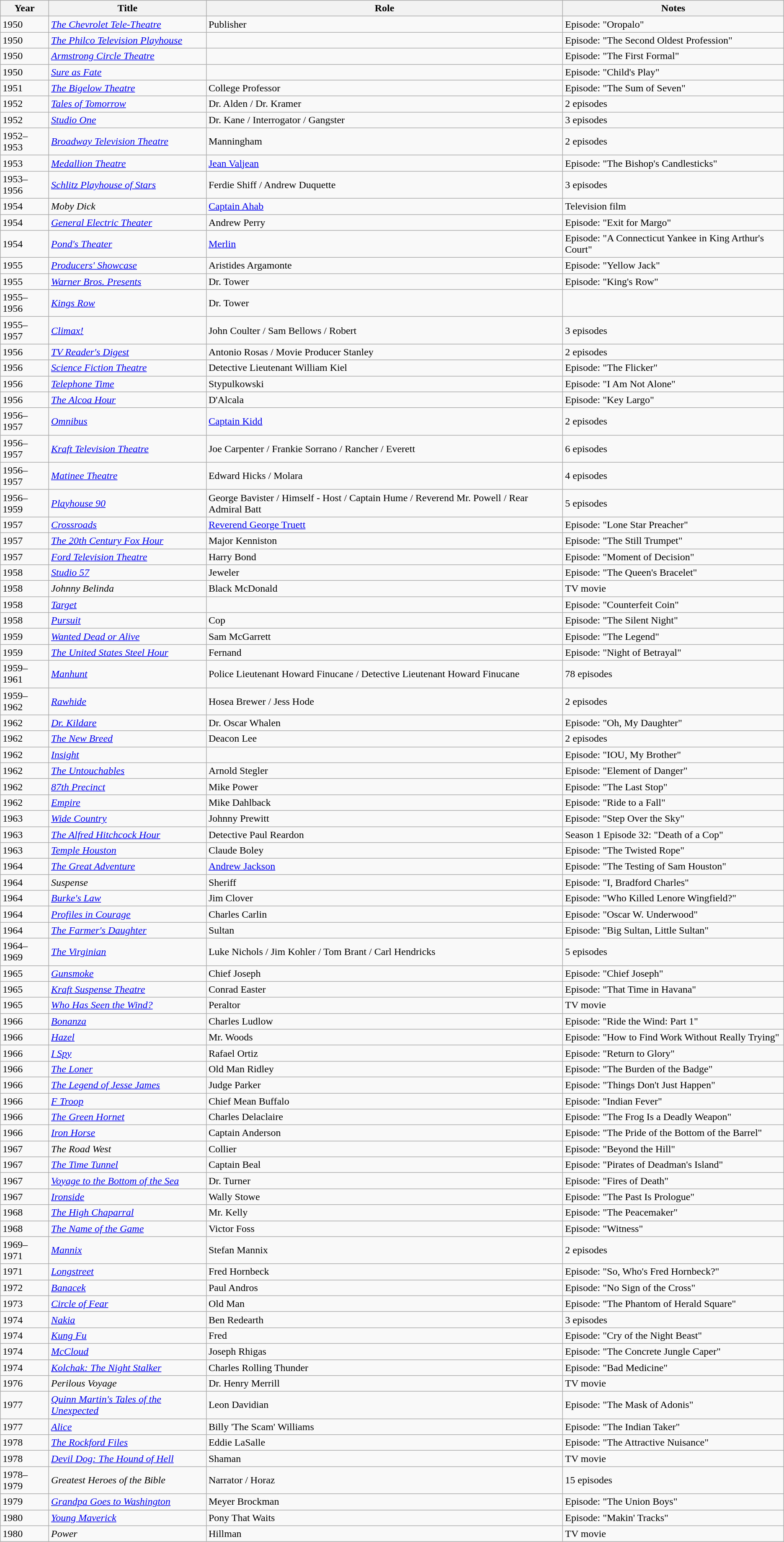<table class="wikitable sortable">
<tr>
<th>Year</th>
<th>Title</th>
<th>Role</th>
<th class="unsortable">Notes</th>
</tr>
<tr>
<td>1950</td>
<td data-sort-value="Chevrolet Tele-Theatre, The"><em><a href='#'>The Chevrolet Tele-Theatre</a></em></td>
<td>Publisher</td>
<td>Episode: "Oropalo"</td>
</tr>
<tr>
<td>1950</td>
<td data-sort-value="Philco Television Playhouse, The"><em><a href='#'>The Philco Television Playhouse</a></em></td>
<td></td>
<td>Episode: "The Second Oldest Profession"</td>
</tr>
<tr>
<td>1950</td>
<td><em><a href='#'>Armstrong Circle Theatre</a></em></td>
<td></td>
<td>Episode: "The First Formal"</td>
</tr>
<tr>
<td>1950</td>
<td><em><a href='#'>Sure as Fate</a></em></td>
<td></td>
<td>Episode: "Child's Play"</td>
</tr>
<tr>
<td>1951</td>
<td data-sort-value="Bigelow Theatre, The"><em><a href='#'>The Bigelow Theatre</a></em></td>
<td>College Professor</td>
<td>Episode: "The Sum of Seven"</td>
</tr>
<tr>
<td>1952</td>
<td><em><a href='#'>Tales of Tomorrow</a></em></td>
<td>Dr. Alden / Dr. Kramer</td>
<td>2 episodes</td>
</tr>
<tr>
<td>1952</td>
<td><em><a href='#'>Studio One</a></em></td>
<td>Dr. Kane / Interrogator / Gangster</td>
<td>3 episodes</td>
</tr>
<tr>
<td>1952–1953</td>
<td><em><a href='#'>Broadway Television Theatre</a></em></td>
<td>Manningham</td>
<td>2 episodes</td>
</tr>
<tr>
<td>1953</td>
<td><em><a href='#'>Medallion Theatre</a></em></td>
<td><a href='#'>Jean Valjean</a></td>
<td>Episode: "The Bishop's Candlesticks"</td>
</tr>
<tr>
<td>1953–1956</td>
<td><em><a href='#'>Schlitz Playhouse of Stars</a></em></td>
<td>Ferdie Shiff / Andrew Duquette</td>
<td>3 episodes</td>
</tr>
<tr>
<td>1954</td>
<td><em>Moby Dick</em></td>
<td><a href='#'>Captain Ahab</a></td>
<td>Television film</td>
</tr>
<tr>
<td>1954</td>
<td><em><a href='#'>General Electric Theater</a></em></td>
<td>Andrew Perry</td>
<td>Episode: "Exit for Margo"</td>
</tr>
<tr>
<td>1954</td>
<td><em><a href='#'>Pond's Theater</a></em></td>
<td><a href='#'>Merlin</a></td>
<td>Episode: "A Connecticut Yankee in King Arthur's Court"</td>
</tr>
<tr>
<td>1955</td>
<td><em><a href='#'>Producers' Showcase</a></em></td>
<td>Aristides Argamonte</td>
<td>Episode: "Yellow Jack"</td>
</tr>
<tr>
<td>1955</td>
<td><em><a href='#'>Warner Bros. Presents</a></em></td>
<td>Dr. Tower</td>
<td>Episode: "King's Row"</td>
</tr>
<tr>
<td>1955–1956</td>
<td><em><a href='#'>Kings Row</a></em></td>
<td>Dr. Tower</td>
<td></td>
</tr>
<tr>
<td>1955–1957</td>
<td><em><a href='#'>Climax!</a></em></td>
<td>John Coulter / Sam Bellows / Robert</td>
<td>3 episodes</td>
</tr>
<tr>
<td>1956</td>
<td><em><a href='#'>TV Reader's Digest</a></em></td>
<td>Antonio Rosas / Movie Producer Stanley</td>
<td>2 episodes</td>
</tr>
<tr>
<td>1956</td>
<td><em><a href='#'>Science Fiction Theatre</a></em></td>
<td>Detective Lieutenant William Kiel</td>
<td>Episode: "The Flicker"</td>
</tr>
<tr>
<td>1956</td>
<td><em><a href='#'>Telephone Time</a></em></td>
<td>Stypulkowski</td>
<td>Episode: "I Am Not Alone"</td>
</tr>
<tr>
<td>1956</td>
<td data-sort-value="Alcoa Hour, The"><em><a href='#'>The Alcoa Hour</a></em></td>
<td>D'Alcala</td>
<td>Episode: "Key Largo"</td>
</tr>
<tr>
<td>1956–1957</td>
<td><em><a href='#'>Omnibus</a></em></td>
<td><a href='#'>Captain Kidd</a></td>
<td>2 episodes</td>
</tr>
<tr>
<td>1956–1957</td>
<td><em><a href='#'>Kraft Television Theatre</a></em></td>
<td>Joe Carpenter / Frankie Sorrano / Rancher / Everett</td>
<td>6 episodes</td>
</tr>
<tr>
<td>1956–1957</td>
<td><em><a href='#'>Matinee Theatre</a></em></td>
<td>Edward Hicks / Molara</td>
<td>4 episodes</td>
</tr>
<tr>
<td>1956–1959</td>
<td><em><a href='#'>Playhouse 90</a></em></td>
<td>George Bavister / Himself - Host / Captain Hume / Reverend Mr. Powell / Rear Admiral Batt</td>
<td>5 episodes</td>
</tr>
<tr>
<td>1957</td>
<td><em><a href='#'>Crossroads</a></em></td>
<td><a href='#'>Reverend George Truett</a></td>
<td>Episode: "Lone Star Preacher"</td>
</tr>
<tr>
<td>1957</td>
<td data-sort-value="20th Century Fox Hour, The"><em><a href='#'>The 20th Century Fox Hour</a></em></td>
<td>Major Kenniston</td>
<td>Episode: "The Still Trumpet"</td>
</tr>
<tr>
<td>1957</td>
<td><em><a href='#'>Ford Television Theatre</a></em></td>
<td>Harry Bond</td>
<td>Episode: "Moment of Decision"</td>
</tr>
<tr>
<td>1958</td>
<td><em><a href='#'>Studio 57</a></em></td>
<td>Jeweler</td>
<td>Episode: "The Queen's Bracelet"</td>
</tr>
<tr>
<td>1958</td>
<td><em>Johnny Belinda</em></td>
<td>Black McDonald</td>
<td>TV movie</td>
</tr>
<tr>
<td>1958</td>
<td><em><a href='#'>Target</a></em></td>
<td></td>
<td>Episode: "Counterfeit Coin"</td>
</tr>
<tr>
<td>1958</td>
<td><em><a href='#'>Pursuit</a></em></td>
<td>Cop</td>
<td>Episode: "The Silent Night"</td>
</tr>
<tr>
<td>1959</td>
<td><em><a href='#'>Wanted Dead or Alive</a></em></td>
<td>Sam McGarrett</td>
<td>Episode: "The Legend"</td>
</tr>
<tr>
<td>1959</td>
<td data-sort-value="United States Steel Hour, The"><em><a href='#'>The United States Steel Hour</a></em></td>
<td>Fernand</td>
<td>Episode: "Night of Betrayal"</td>
</tr>
<tr>
<td>1959–1961</td>
<td><em><a href='#'>Manhunt</a></em></td>
<td>Police Lieutenant Howard Finucane / Detective Lieutenant Howard Finucane</td>
<td>78 episodes</td>
</tr>
<tr>
<td>1959–1962</td>
<td><em><a href='#'>Rawhide</a></em></td>
<td>Hosea Brewer / Jess Hode</td>
<td>2 episodes</td>
</tr>
<tr>
<td>1962</td>
<td><em><a href='#'>Dr. Kildare</a></em></td>
<td>Dr. Oscar Whalen</td>
<td>Episode: "Oh, My Daughter"</td>
</tr>
<tr>
<td>1962</td>
<td data-sort-value="New Breed, The"><em><a href='#'>The New Breed</a></em></td>
<td>Deacon Lee</td>
<td>2 episodes</td>
</tr>
<tr>
<td>1962</td>
<td><em><a href='#'>Insight</a></em></td>
<td></td>
<td>Episode: "IOU, My Brother"</td>
</tr>
<tr>
<td>1962</td>
<td data-sort-value="Untouchables, The"><em><a href='#'>The Untouchables</a></em></td>
<td>Arnold Stegler</td>
<td>Episode: "Element of Danger"</td>
</tr>
<tr>
<td>1962</td>
<td><em><a href='#'>87th Precinct</a></em></td>
<td>Mike Power</td>
<td>Episode: "The Last Stop"</td>
</tr>
<tr>
<td>1962</td>
<td><em><a href='#'>Empire</a></em></td>
<td>Mike Dahlback</td>
<td>Episode: "Ride to a Fall"</td>
</tr>
<tr>
<td>1963</td>
<td><em><a href='#'>Wide Country</a></em></td>
<td>Johnny Prewitt</td>
<td>Episode: "Step Over the Sky"</td>
</tr>
<tr>
<td>1963</td>
<td data-sort-value="Alfred Hitchcock Hour, The"><em><a href='#'>The Alfred Hitchcock Hour</a></em></td>
<td>Detective Paul Reardon</td>
<td>Season 1 Episode 32: "Death of a Cop"</td>
</tr>
<tr>
<td>1963</td>
<td><em><a href='#'>Temple Houston</a></em></td>
<td>Claude Boley</td>
<td>Episode: "The Twisted Rope"</td>
</tr>
<tr>
<td>1964</td>
<td data-sort-value="Great Adventure, The"><em><a href='#'>The Great Adventure</a></em></td>
<td><a href='#'>Andrew Jackson</a></td>
<td>Episode: "The Testing of Sam Houston"</td>
</tr>
<tr>
<td>1964</td>
<td><em>Suspense</em></td>
<td>Sheriff</td>
<td>Episode: "I, Bradford Charles"</td>
</tr>
<tr>
<td>1964</td>
<td><em><a href='#'>Burke's Law</a></em></td>
<td>Jim Clover</td>
<td>Episode: "Who Killed Lenore Wingfield?"</td>
</tr>
<tr>
<td>1964</td>
<td><em><a href='#'>Profiles in Courage</a></em></td>
<td>Charles Carlin</td>
<td>Episode: "Oscar W. Underwood"</td>
</tr>
<tr>
<td>1964</td>
<td data-sort-value="Farmer's Daughter, The"><em><a href='#'>The Farmer's Daughter</a></em></td>
<td>Sultan</td>
<td>Episode: "Big Sultan, Little Sultan"</td>
</tr>
<tr>
<td>1964–1969</td>
<td data-sort-value="Virginian, The"><em><a href='#'>The Virginian</a></em></td>
<td>Luke Nichols / Jim Kohler / Tom Brant / Carl Hendricks</td>
<td>5 episodes</td>
</tr>
<tr>
<td>1965</td>
<td><em><a href='#'>Gunsmoke</a></em></td>
<td>Chief Joseph</td>
<td>Episode: "Chief Joseph"</td>
</tr>
<tr>
<td>1965</td>
<td><em><a href='#'>Kraft Suspense Theatre</a></em></td>
<td>Conrad Easter</td>
<td>Episode: "That Time in Havana"</td>
</tr>
<tr>
<td>1965</td>
<td><em><a href='#'>Who Has Seen the Wind?</a></em></td>
<td>Peraltor</td>
<td>TV movie</td>
</tr>
<tr>
<td>1966</td>
<td><em><a href='#'>Bonanza</a></em></td>
<td>Charles Ludlow</td>
<td>Episode: "Ride the Wind: Part 1"</td>
</tr>
<tr>
<td>1966</td>
<td><em><a href='#'>Hazel</a></em></td>
<td>Mr. Woods</td>
<td>Episode: "How to Find Work Without Really Trying"</td>
</tr>
<tr>
<td>1966</td>
<td><em><a href='#'>I Spy</a></em></td>
<td>Rafael Ortiz</td>
<td>Episode: "Return to Glory"</td>
</tr>
<tr>
<td>1966</td>
<td data-sort-value="Loner, The"><em><a href='#'>The Loner</a></em></td>
<td>Old Man Ridley</td>
<td>Episode: "The Burden of the Badge"</td>
</tr>
<tr>
<td>1966</td>
<td data-sort-value="Legend of Jesse James, The"><em><a href='#'>The Legend of Jesse James</a></em></td>
<td>Judge Parker</td>
<td>Episode: "Things Don't Just Happen"</td>
</tr>
<tr>
<td>1966</td>
<td><em><a href='#'>F Troop</a></em></td>
<td>Chief Mean Buffalo</td>
<td>Episode: "Indian Fever"</td>
</tr>
<tr>
<td>1966</td>
<td data-sort-value="Green Hornet, The"><em><a href='#'>The Green Hornet</a></em></td>
<td>Charles Delaclaire</td>
<td>Episode: "The Frog Is a Deadly Weapon"</td>
</tr>
<tr>
<td>1966</td>
<td><em><a href='#'>Iron Horse</a></em></td>
<td>Captain Anderson</td>
<td>Episode: "The Pride of the Bottom of the Barrel"</td>
</tr>
<tr>
<td>1967</td>
<td data-sort-value="Road West, The"><em>The Road West</em></td>
<td>Collier</td>
<td>Episode: "Beyond the Hill"</td>
</tr>
<tr>
<td>1967</td>
<td data-sort-value="Time Tunnel, The"><em><a href='#'>The Time Tunnel</a></em></td>
<td>Captain Beal</td>
<td>Episode: "Pirates of Deadman's Island"</td>
</tr>
<tr>
<td>1967</td>
<td><em><a href='#'>Voyage to the Bottom of the Sea</a></em></td>
<td>Dr. Turner</td>
<td>Episode: "Fires of Death"</td>
</tr>
<tr>
<td>1967</td>
<td><em><a href='#'>Ironside</a></em></td>
<td>Wally Stowe</td>
<td>Episode: "The Past Is Prologue"</td>
</tr>
<tr>
<td>1968</td>
<td data-sort-value="High Chaparral, The"><em><a href='#'>The High Chaparral</a></em></td>
<td>Mr. Kelly</td>
<td>Episode: "The Peacemaker"</td>
</tr>
<tr>
<td>1968</td>
<td data-sort-value="Name of the Game, The"><em><a href='#'>The Name of the Game</a></em></td>
<td>Victor Foss</td>
<td>Episode: "Witness"</td>
</tr>
<tr>
<td>1969–1971</td>
<td><em><a href='#'>Mannix</a></em></td>
<td>Stefan Mannix</td>
<td>2 episodes</td>
</tr>
<tr>
<td>1971</td>
<td><em><a href='#'>Longstreet</a></em></td>
<td>Fred Hornbeck</td>
<td>Episode: "So, Who's Fred Hornbeck?"</td>
</tr>
<tr>
<td>1972</td>
<td><em><a href='#'>Banacek</a></em></td>
<td>Paul Andros</td>
<td>Episode: "No Sign of the Cross"</td>
</tr>
<tr>
<td>1973</td>
<td><em><a href='#'>Circle of Fear</a></em></td>
<td>Old Man</td>
<td>Episode: "The Phantom of Herald Square"</td>
</tr>
<tr>
<td>1974</td>
<td><em><a href='#'>Nakia</a></em></td>
<td>Ben Redearth</td>
<td>3 episodes</td>
</tr>
<tr>
<td>1974</td>
<td><em><a href='#'>Kung Fu</a></em></td>
<td>Fred</td>
<td>Episode: "Cry of the Night Beast"</td>
</tr>
<tr>
<td>1974</td>
<td><em><a href='#'>McCloud</a></em></td>
<td>Joseph Rhigas</td>
<td>Episode: "The Concrete Jungle Caper"</td>
</tr>
<tr>
<td>1974</td>
<td><em><a href='#'>Kolchak: The Night Stalker</a></em></td>
<td>Charles Rolling Thunder</td>
<td>Episode: "Bad Medicine"</td>
</tr>
<tr>
<td>1976</td>
<td><em>Perilous Voyage</em></td>
<td>Dr. Henry Merrill</td>
<td>TV movie</td>
</tr>
<tr>
<td>1977</td>
<td><em><a href='#'>Quinn Martin's Tales of the Unexpected</a></em></td>
<td>Leon Davidian</td>
<td>Episode: "The Mask of Adonis"</td>
</tr>
<tr>
<td>1977</td>
<td><em><a href='#'>Alice</a></em></td>
<td>Billy 'The Scam' Williams</td>
<td>Episode: "The Indian Taker"</td>
</tr>
<tr>
<td>1978</td>
<td data-sort-value="Rockford Files, The"><em><a href='#'>The Rockford Files</a></em></td>
<td>Eddie LaSalle</td>
<td>Episode: "The Attractive Nuisance"</td>
</tr>
<tr>
<td>1978</td>
<td><em><a href='#'>Devil Dog: The Hound of Hell</a></em></td>
<td>Shaman</td>
<td>TV movie</td>
</tr>
<tr>
<td>1978–1979</td>
<td><em>Greatest Heroes of the Bible</em></td>
<td>Narrator / Horaz</td>
<td>15 episodes</td>
</tr>
<tr>
<td>1979</td>
<td><em><a href='#'>Grandpa Goes to Washington</a></em></td>
<td>Meyer Brockman</td>
<td>Episode: "The Union Boys"</td>
</tr>
<tr>
<td>1980</td>
<td><em><a href='#'>Young Maverick</a></em></td>
<td>Pony That Waits</td>
<td>Episode: "Makin' Tracks"</td>
</tr>
<tr>
<td>1980</td>
<td><em>Power</em></td>
<td>Hillman</td>
<td>TV movie</td>
</tr>
</table>
